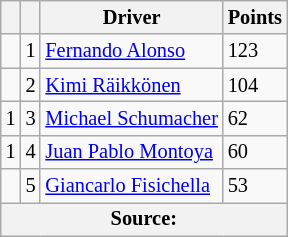<table class="wikitable" style="font-size: 85%;">
<tr>
<th scope="col"></th>
<th scope="col"></th>
<th scope="col">Driver</th>
<th scope="col">Points</th>
</tr>
<tr>
<td align="left"></td>
<td align="center">1</td>
<td> <a href='#'>Fernando Alonso</a></td>
<td>123</td>
</tr>
<tr>
<td align="left"></td>
<td align="center">2</td>
<td> <a href='#'>Kimi Räikkönen</a></td>
<td>104</td>
</tr>
<tr>
<td align="left"> 1</td>
<td align="center">3</td>
<td> <a href='#'>Michael Schumacher</a></td>
<td>62</td>
</tr>
<tr>
<td align="left"> 1</td>
<td align="center">4</td>
<td> <a href='#'>Juan Pablo Montoya</a></td>
<td>60</td>
</tr>
<tr>
<td align="left"></td>
<td align="center">5</td>
<td> <a href='#'>Giancarlo Fisichella</a></td>
<td>53</td>
</tr>
<tr>
<th colspan=4>Source:</th>
</tr>
</table>
